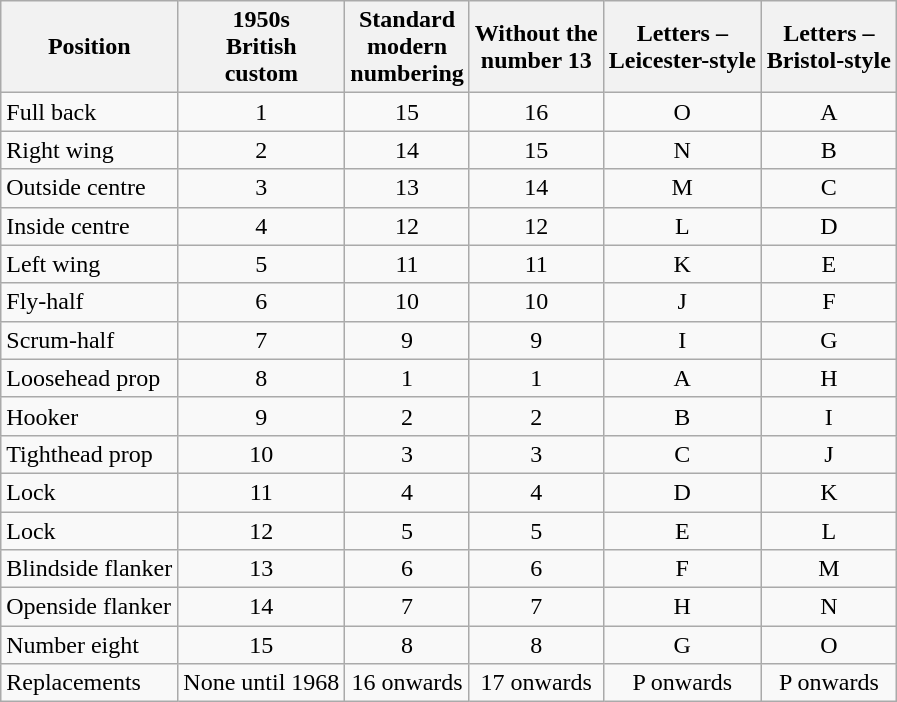<table class="wikitable" style="text-align:center">
<tr>
<th>Position</th>
<th>1950s <br> British <br> custom</th>
<th>Standard <br> modern <br> numbering</th>
<th>Without the <br> number 13</th>
<th>Letters – <br> Leicester-style</th>
<th>Letters – <br> Bristol-style</th>
</tr>
<tr>
<td style="text-align:left">Full back</td>
<td>1</td>
<td>15</td>
<td>16</td>
<td>O</td>
<td>A</td>
</tr>
<tr>
<td style="text-align:left">Right wing</td>
<td>2</td>
<td>14</td>
<td>15</td>
<td>N</td>
<td>B</td>
</tr>
<tr>
<td style="text-align:left">Outside centre</td>
<td>3</td>
<td>13</td>
<td>14</td>
<td>M</td>
<td>C</td>
</tr>
<tr>
<td style="text-align:left">Inside centre</td>
<td>4</td>
<td>12</td>
<td>12</td>
<td>L</td>
<td>D</td>
</tr>
<tr>
<td style="text-align:left">Left wing</td>
<td>5</td>
<td>11</td>
<td>11</td>
<td>K</td>
<td>E</td>
</tr>
<tr>
<td style="text-align:left">Fly-half</td>
<td>6</td>
<td>10</td>
<td>10</td>
<td>J</td>
<td>F</td>
</tr>
<tr>
<td style="text-align:left">Scrum-half</td>
<td>7</td>
<td>9</td>
<td>9</td>
<td>I</td>
<td>G</td>
</tr>
<tr>
<td style="text-align:left">Loosehead prop</td>
<td>8</td>
<td>1</td>
<td>1</td>
<td>A</td>
<td>H</td>
</tr>
<tr>
<td style="text-align:left">Hooker</td>
<td>9</td>
<td>2</td>
<td>2</td>
<td>B</td>
<td>I</td>
</tr>
<tr>
<td style="text-align:left">Tighthead prop</td>
<td>10</td>
<td>3</td>
<td>3</td>
<td>C</td>
<td>J</td>
</tr>
<tr>
<td style="text-align:left">Lock</td>
<td>11</td>
<td>4</td>
<td>4</td>
<td>D</td>
<td>K</td>
</tr>
<tr>
<td style="text-align:left">Lock</td>
<td>12</td>
<td>5</td>
<td>5</td>
<td>E</td>
<td>L</td>
</tr>
<tr>
<td style="text-align:left">Blindside flanker</td>
<td>13</td>
<td>6</td>
<td>6</td>
<td>F</td>
<td>M</td>
</tr>
<tr>
<td style="text-align:left">Openside flanker</td>
<td>14</td>
<td>7</td>
<td>7</td>
<td>H</td>
<td>N</td>
</tr>
<tr>
<td style="text-align:left">Number eight</td>
<td>15</td>
<td>8</td>
<td>8</td>
<td>G</td>
<td>O</td>
</tr>
<tr>
<td style="text-align:left">Replacements</td>
<td>None until 1968</td>
<td>16 onwards</td>
<td>17 onwards</td>
<td>P onwards</td>
<td>P onwards</td>
</tr>
</table>
